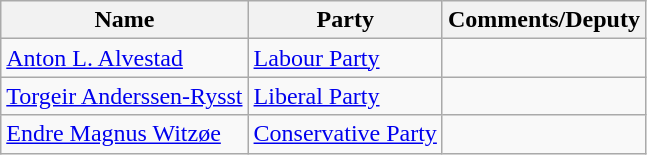<table class="wikitable">
<tr>
<th>Name</th>
<th>Party</th>
<th>Comments/Deputy</th>
</tr>
<tr>
<td><a href='#'>Anton L. Alvestad</a></td>
<td><a href='#'>Labour Party</a></td>
<td></td>
</tr>
<tr>
<td><a href='#'>Torgeir Anderssen-Rysst</a></td>
<td><a href='#'>Liberal Party</a></td>
<td></td>
</tr>
<tr>
<td><a href='#'>Endre Magnus Witzøe</a></td>
<td><a href='#'>Conservative Party</a></td>
<td></td>
</tr>
</table>
